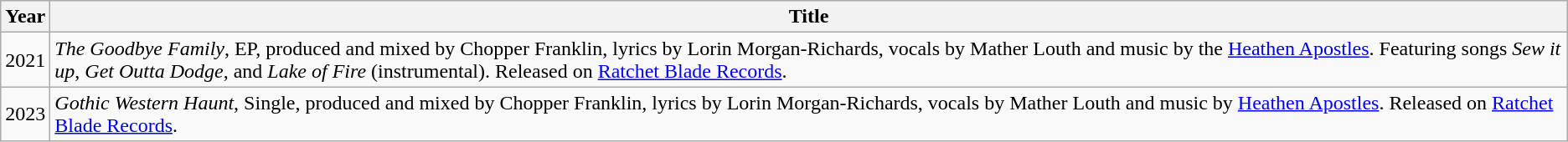<table class="wikitable">
<tr>
<th>Year</th>
<th>Title</th>
</tr>
<tr>
<td>2021</td>
<td><em>The Goodbye Family</em>, EP, produced and mixed by Chopper Franklin, lyrics by Lorin Morgan-Richards, vocals by Mather Louth and music by the <a href='#'>Heathen Apostles</a>. Featuring songs <em>Sew it up</em>, <em>Get Outta Dodge</em>, and <em>Lake of Fire</em> (instrumental). Released on <a href='#'>Ratchet Blade Records</a>.</td>
</tr>
<tr>
<td>2023</td>
<td><em>Gothic Western Haunt</em>, Single, produced and mixed by Chopper Franklin, lyrics by Lorin Morgan-Richards, vocals by Mather Louth and music by <a href='#'>Heathen Apostles</a>. Released on <a href='#'>Ratchet Blade Records</a>.</td>
</tr>
</table>
